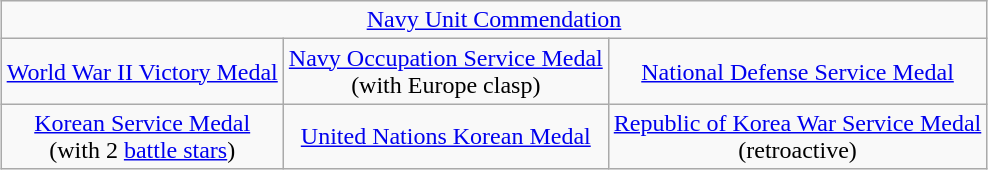<table class="wikitable" style="margin:1em auto; text-align:center;">
<tr>
<td colspan=3><a href='#'>Navy Unit Commendation</a></td>
</tr>
<tr>
<td><a href='#'>World War II Victory Medal</a></td>
<td><a href='#'>Navy Occupation Service Medal</a><br>(with Europe clasp)</td>
<td><a href='#'>National Defense Service Medal</a></td>
</tr>
<tr>
<td><a href='#'>Korean Service Medal</a><br>(with 2 <a href='#'>battle stars</a>)</td>
<td><a href='#'>United Nations Korean Medal</a></td>
<td><a href='#'>Republic of Korea War Service Medal</a><br>(retroactive)</td>
</tr>
</table>
